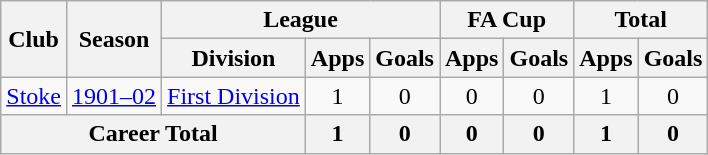<table class="wikitable" style="text-align: center;">
<tr>
<th rowspan="2">Club</th>
<th rowspan="2">Season</th>
<th colspan="3">League</th>
<th colspan="2">FA Cup</th>
<th colspan="2">Total</th>
</tr>
<tr>
<th>Division</th>
<th>Apps</th>
<th>Goals</th>
<th>Apps</th>
<th>Goals</th>
<th>Apps</th>
<th>Goals</th>
</tr>
<tr>
<td><a href='#'>Stoke</a></td>
<td><a href='#'>1901–02</a></td>
<td><a href='#'>First Division</a></td>
<td>1</td>
<td>0</td>
<td>0</td>
<td>0</td>
<td>1</td>
<td>0</td>
</tr>
<tr>
<th colspan="3">Career Total</th>
<th>1</th>
<th>0</th>
<th>0</th>
<th>0</th>
<th>1</th>
<th>0</th>
</tr>
</table>
